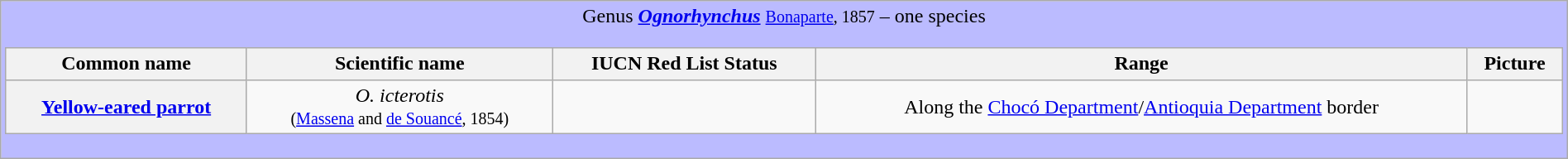<table class="wikitable" style="width:100%;text-align:center">
<tr>
<td colspan="100%" align="center" bgcolor="#BBBBFF">Genus <strong><em><a href='#'>Ognorhynchus</a></em></strong> <small><a href='#'>Bonaparte</a>, 1857</small> – one species<br><table class="wikitable" style="width:100%;text-align:center">
<tr>
<th scope="col">Common name</th>
<th scope="col">Scientific name</th>
<th scope="col">IUCN Red List Status</th>
<th scope="col">Range</th>
<th scope="col">Picture</th>
</tr>
<tr>
<th scope="row"><a href='#'>Yellow-eared parrot</a></th>
<td><em>O. icterotis</em> <br><small>(<a href='#'>Massena</a> and <a href='#'>de Souancé</a>, 1854)</small></td>
<td></td>
<td>Along the <a href='#'>Chocó Department</a>/<a href='#'>Antioquia Department</a> border</td>
<td></td>
</tr>
</table>
</td>
</tr>
</table>
